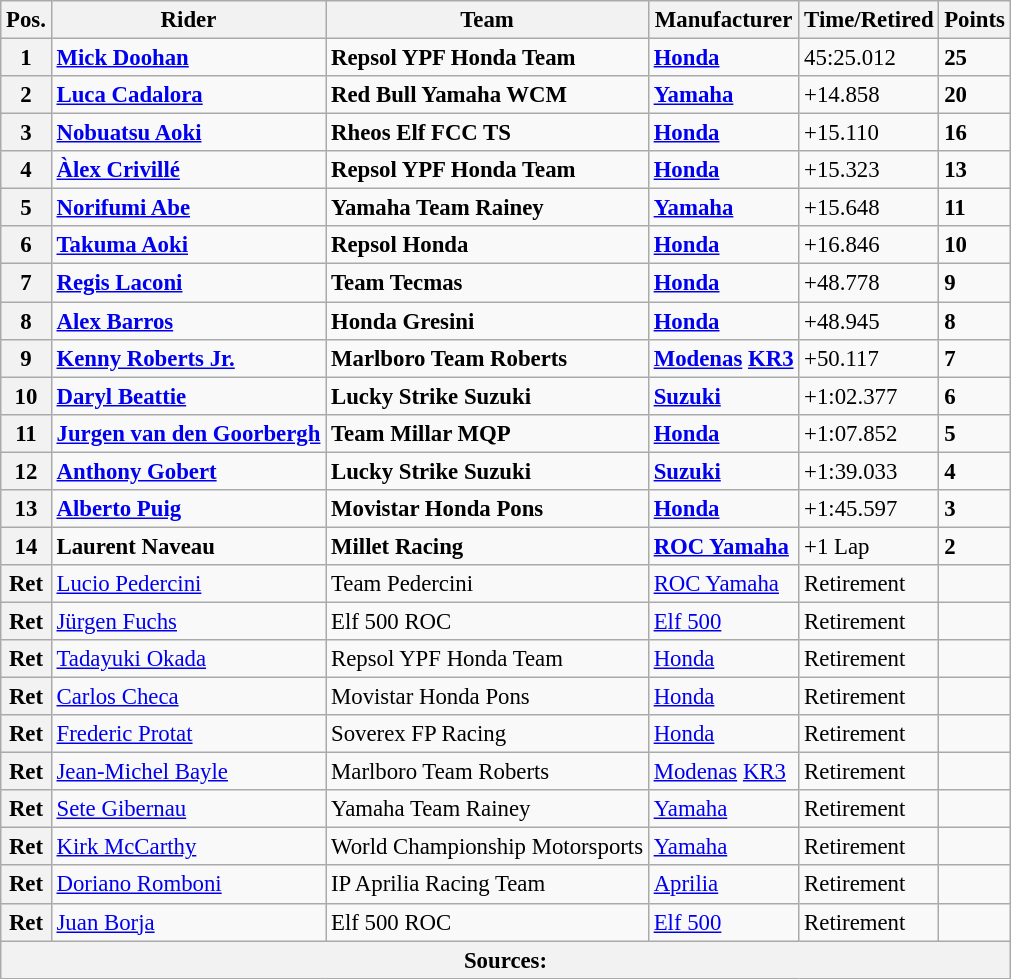<table class="wikitable" style="font-size: 95%;">
<tr>
<th>Pos.</th>
<th>Rider</th>
<th>Team</th>
<th>Manufacturer</th>
<th>Time/Retired</th>
<th>Points</th>
</tr>
<tr>
<th>1</th>
<td> <strong><a href='#'>Mick Doohan</a></strong></td>
<td><strong>Repsol YPF Honda Team</strong></td>
<td><strong><a href='#'>Honda</a></strong></td>
<td>45:25.012</td>
<td><strong>25</strong></td>
</tr>
<tr>
<th>2</th>
<td> <strong><a href='#'>Luca Cadalora</a></strong></td>
<td><strong>Red Bull Yamaha WCM</strong></td>
<td><strong><a href='#'>Yamaha</a></strong></td>
<td>+14.858</td>
<td><strong>20</strong></td>
</tr>
<tr>
<th>3</th>
<td> <strong><a href='#'>Nobuatsu Aoki</a></strong></td>
<td><strong>Rheos Elf FCC TS</strong></td>
<td><strong><a href='#'>Honda</a></strong></td>
<td>+15.110</td>
<td><strong>16</strong></td>
</tr>
<tr>
<th>4</th>
<td> <strong><a href='#'>Àlex Crivillé</a></strong></td>
<td><strong>Repsol YPF Honda Team</strong></td>
<td><strong><a href='#'>Honda</a></strong></td>
<td>+15.323</td>
<td><strong>13</strong></td>
</tr>
<tr>
<th>5</th>
<td> <strong><a href='#'>Norifumi Abe</a></strong></td>
<td><strong>Yamaha Team Rainey</strong></td>
<td><strong><a href='#'>Yamaha</a></strong></td>
<td>+15.648</td>
<td><strong>11</strong></td>
</tr>
<tr>
<th>6</th>
<td> <strong><a href='#'>Takuma Aoki</a></strong></td>
<td><strong>Repsol Honda</strong></td>
<td><strong><a href='#'>Honda</a></strong></td>
<td>+16.846</td>
<td><strong>10</strong></td>
</tr>
<tr>
<th>7</th>
<td> <strong><a href='#'>Regis Laconi</a></strong></td>
<td><strong>Team Tecmas</strong></td>
<td><strong><a href='#'>Honda</a></strong></td>
<td>+48.778</td>
<td><strong>9</strong></td>
</tr>
<tr>
<th>8</th>
<td> <strong><a href='#'>Alex Barros</a></strong></td>
<td><strong>Honda Gresini</strong></td>
<td><strong><a href='#'>Honda</a></strong></td>
<td>+48.945</td>
<td><strong>8</strong></td>
</tr>
<tr>
<th>9</th>
<td> <strong><a href='#'>Kenny Roberts Jr.</a></strong></td>
<td><strong>Marlboro Team Roberts</strong></td>
<td><strong><a href='#'>Modenas</a> <a href='#'>KR3</a></strong></td>
<td>+50.117</td>
<td><strong>7</strong></td>
</tr>
<tr>
<th>10</th>
<td> <strong><a href='#'>Daryl Beattie</a></strong></td>
<td><strong>Lucky Strike Suzuki</strong></td>
<td><strong><a href='#'>Suzuki</a></strong></td>
<td>+1:02.377</td>
<td><strong>6</strong></td>
</tr>
<tr>
<th>11</th>
<td> <strong><a href='#'>Jurgen van den Goorbergh</a></strong></td>
<td><strong>Team Millar MQP</strong></td>
<td><strong><a href='#'>Honda</a></strong></td>
<td>+1:07.852</td>
<td><strong>5</strong></td>
</tr>
<tr>
<th>12</th>
<td> <strong><a href='#'>Anthony Gobert</a></strong></td>
<td><strong>Lucky Strike Suzuki</strong></td>
<td><strong><a href='#'>Suzuki</a></strong></td>
<td>+1:39.033</td>
<td><strong>4</strong></td>
</tr>
<tr>
<th>13</th>
<td> <strong><a href='#'>Alberto Puig</a></strong></td>
<td><strong>Movistar Honda Pons</strong></td>
<td><strong><a href='#'>Honda</a></strong></td>
<td>+1:45.597</td>
<td><strong>3</strong></td>
</tr>
<tr>
<th>14</th>
<td> <strong>Laurent Naveau</strong></td>
<td><strong>Millet Racing</strong></td>
<td><strong><a href='#'>ROC Yamaha</a></strong></td>
<td>+1 Lap</td>
<td><strong>2</strong></td>
</tr>
<tr>
<th>Ret</th>
<td> <a href='#'>Lucio Pedercini</a></td>
<td>Team Pedercini</td>
<td><a href='#'>ROC Yamaha</a></td>
<td>Retirement</td>
<td></td>
</tr>
<tr>
<th>Ret</th>
<td> <a href='#'>Jürgen Fuchs</a></td>
<td>Elf 500 ROC</td>
<td><a href='#'>Elf 500</a></td>
<td>Retirement</td>
<td></td>
</tr>
<tr>
<th>Ret</th>
<td> <a href='#'>Tadayuki Okada</a></td>
<td>Repsol YPF Honda Team</td>
<td><a href='#'>Honda</a></td>
<td>Retirement</td>
<td></td>
</tr>
<tr>
<th>Ret</th>
<td> <a href='#'>Carlos Checa</a></td>
<td>Movistar Honda Pons</td>
<td><a href='#'>Honda</a></td>
<td>Retirement</td>
<td></td>
</tr>
<tr>
<th>Ret</th>
<td> <a href='#'>Frederic Protat</a></td>
<td>Soverex FP Racing</td>
<td><a href='#'>Honda</a></td>
<td>Retirement</td>
<td></td>
</tr>
<tr>
<th>Ret</th>
<td> <a href='#'>Jean-Michel Bayle</a></td>
<td>Marlboro Team Roberts</td>
<td><a href='#'>Modenas</a> <a href='#'>KR3</a></td>
<td>Retirement</td>
<td></td>
</tr>
<tr>
<th>Ret</th>
<td> <a href='#'>Sete Gibernau</a></td>
<td>Yamaha Team Rainey</td>
<td><a href='#'>Yamaha</a></td>
<td>Retirement</td>
<td></td>
</tr>
<tr>
<th>Ret</th>
<td> <a href='#'>Kirk McCarthy</a></td>
<td>World Championship Motorsports</td>
<td><a href='#'>Yamaha</a></td>
<td>Retirement</td>
<td></td>
</tr>
<tr>
<th>Ret</th>
<td> <a href='#'>Doriano Romboni</a></td>
<td>IP Aprilia Racing Team</td>
<td><a href='#'>Aprilia</a></td>
<td>Retirement</td>
<td></td>
</tr>
<tr>
<th>Ret</th>
<td> <a href='#'>Juan Borja</a></td>
<td>Elf 500 ROC</td>
<td><a href='#'>Elf 500</a></td>
<td>Retirement</td>
<td></td>
</tr>
<tr>
<th colspan=8>Sources: </th>
</tr>
</table>
